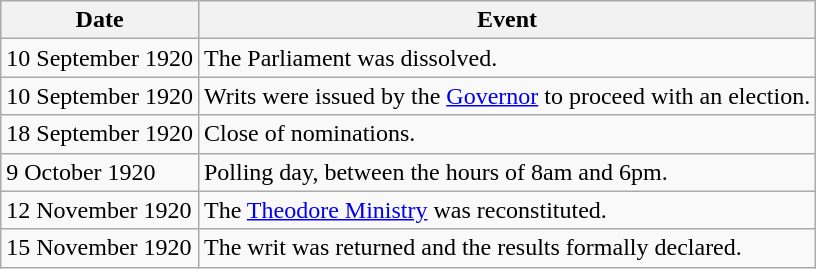<table class="wikitable">
<tr>
<th>Date</th>
<th>Event</th>
</tr>
<tr>
<td>10 September 1920</td>
<td>The Parliament was dissolved.</td>
</tr>
<tr>
<td>10 September 1920</td>
<td>Writs were issued by the <a href='#'>Governor</a> to proceed with an election.</td>
</tr>
<tr>
<td>18 September 1920</td>
<td>Close of nominations.</td>
</tr>
<tr>
<td>9 October 1920</td>
<td>Polling day, between the hours of 8am and 6pm.</td>
</tr>
<tr>
<td>12 November 1920</td>
<td>The <a href='#'>Theodore Ministry</a> was reconstituted.</td>
</tr>
<tr>
<td>15 November 1920</td>
<td>The writ was returned and the results formally declared.</td>
</tr>
</table>
